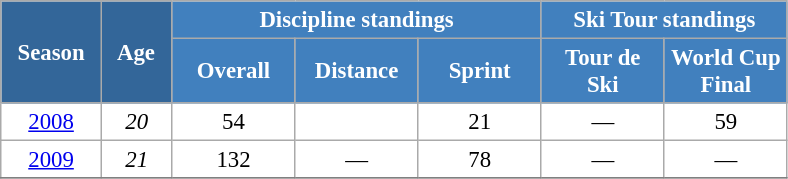<table class="wikitable" style="font-size:95%; text-align:center; border:grey solid 1px; border-collapse:collapse; background:#ffffff;">
<tr>
<th style="background-color:#369; color:white; width:60px;" rowspan="2"> Season </th>
<th style="background-color:#369; color:white; width:40px;" rowspan="2"> Age </th>
<th style="background-color:#4180be; color:white;" colspan="3">Discipline standings</th>
<th style="background-color:#4180be; color:white;" colspan="2">Ski Tour standings</th>
</tr>
<tr>
<th style="background-color:#4180be; color:white; width:75px;">Overall</th>
<th style="background-color:#4180be; color:white; width:75px;">Distance</th>
<th style="background-color:#4180be; color:white; width:75px;">Sprint</th>
<th style="background-color:#4180be; color:white; width:75px;">Tour de<br>Ski</th>
<th style="background-color:#4180be; color:white; width:75px;">World Cup<br>Final</th>
</tr>
<tr>
<td><a href='#'>2008</a></td>
<td><em>20</em></td>
<td>54</td>
<td></td>
<td>21</td>
<td>—</td>
<td>59</td>
</tr>
<tr>
<td><a href='#'>2009</a></td>
<td><em>21</em></td>
<td>132</td>
<td>—</td>
<td>78</td>
<td>—</td>
<td>—</td>
</tr>
<tr>
</tr>
</table>
